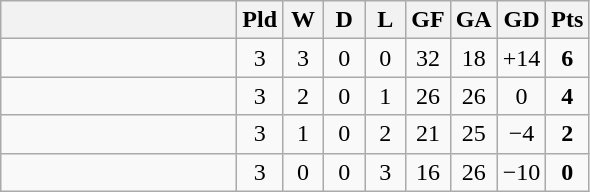<table class="wikitable" style="text-align:center;">
<tr>
<th width=150></th>
<th width=20>Pld</th>
<th width=20>W</th>
<th width=20>D</th>
<th width=20>L</th>
<th width=20>GF</th>
<th width=20>GA</th>
<th width=20>GD</th>
<th width=20>Pts</th>
</tr>
<tr>
<td align="left"></td>
<td>3</td>
<td>3</td>
<td>0</td>
<td>0</td>
<td>32</td>
<td>18</td>
<td>+14</td>
<td><strong>6</strong></td>
</tr>
<tr>
<td align="left"></td>
<td>3</td>
<td>2</td>
<td>0</td>
<td>1</td>
<td>26</td>
<td>26</td>
<td>0</td>
<td><strong>4</strong></td>
</tr>
<tr>
<td align="left"></td>
<td>3</td>
<td>1</td>
<td>0</td>
<td>2</td>
<td>21</td>
<td>25</td>
<td>−4</td>
<td><strong>2</strong></td>
</tr>
<tr>
<td align="left"></td>
<td>3</td>
<td>0</td>
<td>0</td>
<td>3</td>
<td>16</td>
<td>26</td>
<td>−10</td>
<td><strong>0</strong></td>
</tr>
</table>
